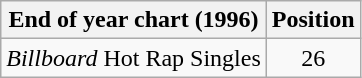<table class="wikitable sortable">
<tr>
<th align="left">End of year chart (1996)</th>
<th align="center">Position</th>
</tr>
<tr>
<td><em>Billboard</em> Hot Rap Singles</td>
<td align="center">26</td>
</tr>
</table>
